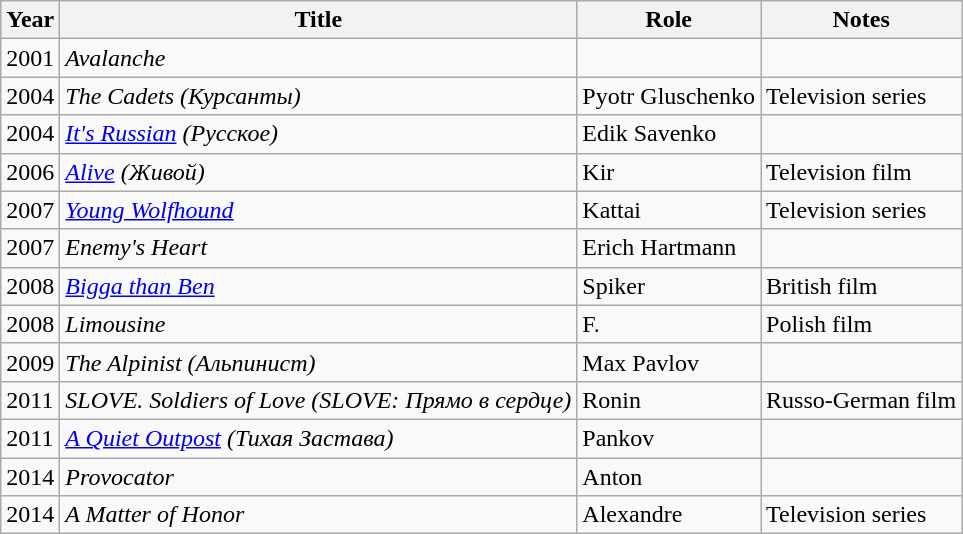<table class="wikitable sortable">
<tr>
<th>Year</th>
<th>Title</th>
<th>Role</th>
<th class="unsortable">Notes</th>
</tr>
<tr>
<td>2001</td>
<td><em>Avalanche</em></td>
<td></td>
<td></td>
</tr>
<tr>
<td>2004</td>
<td><em>The Cadets (Курсанты)</em></td>
<td>Pyotr Gluschenko</td>
<td>Television series</td>
</tr>
<tr>
<td>2004</td>
<td><em><a href='#'>It's Russian</a> (Русское)</em></td>
<td>Edik Savenko</td>
<td></td>
</tr>
<tr>
<td>2006</td>
<td><em><a href='#'>Alive</a> (Живой)</em></td>
<td>Kir</td>
<td>Television film</td>
</tr>
<tr>
<td>2007</td>
<td><em><a href='#'>Young Wolfhound</a></em></td>
<td>Kattai</td>
<td>Television series</td>
</tr>
<tr>
<td>2007</td>
<td><em>Enemy's Heart</em></td>
<td>Erich Hartmann</td>
<td></td>
</tr>
<tr>
<td>2008</td>
<td><em><a href='#'>Bigga than Ben</a></em></td>
<td>Spiker</td>
<td>British film</td>
</tr>
<tr>
<td>2008</td>
<td><em>Limousine</em></td>
<td>F.</td>
<td>Polish film</td>
</tr>
<tr>
<td>2009</td>
<td><em>The Alpinist (Альпинист)</em></td>
<td>Max Pavlov</td>
<td></td>
</tr>
<tr>
<td>2011</td>
<td><em>SLOVE. Soldiers of Love (SLOVE: Прямо в сердце)</em></td>
<td>Ronin</td>
<td>Russo-German film</td>
</tr>
<tr>
<td>2011</td>
<td><em><a href='#'>A Quiet Outpost</a> (Тихая Застава)</em></td>
<td>Pankov</td>
<td></td>
</tr>
<tr>
<td>2014</td>
<td><em>Provocator</em></td>
<td>Anton</td>
<td></td>
</tr>
<tr>
<td>2014</td>
<td><em>A Matter of Honor</em></td>
<td>Alexandre</td>
<td>Television series</td>
</tr>
</table>
